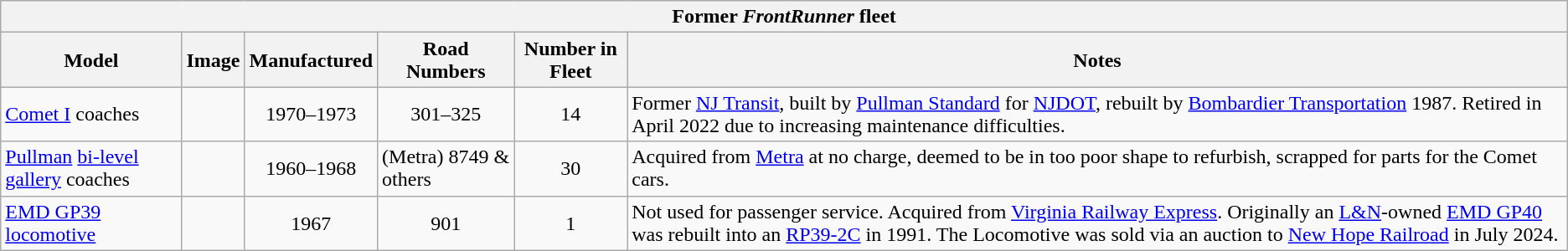<table class="wikitable" border="1">
<tr>
<th colspan=6 align=center>Former <em>FrontRunner</em> fleet</th>
</tr>
<tr>
<th>Model</th>
<th>Image</th>
<th>Manufactured</th>
<th>Road Numbers</th>
<th>Number in Fleet</th>
<th>Notes</th>
</tr>
<tr>
<td><a href='#'>Comet I</a> coaches</td>
<td></td>
<td align=center>1970–1973</td>
<td align=center>301–325</td>
<td align=center>14</td>
<td>Former <a href='#'>NJ Transit</a>, built by <a href='#'>Pullman Standard</a> for <a href='#'>NJDOT</a>, rebuilt by <a href='#'>Bombardier Transportation</a> 1987. Retired in April 2022 due to increasing maintenance difficulties.</td>
</tr>
<tr>
<td><a href='#'>Pullman</a> <a href='#'>bi-level gallery</a> coaches</td>
<td></td>
<td align=center>1960–1968</td>
<td>(Metra) 8749 & others</td>
<td align=center>30</td>
<td>Acquired from <a href='#'>Metra</a> at no charge, deemed to be in too poor shape to refurbish, scrapped for parts for the Comet cars.</td>
</tr>
<tr>
<td><a href='#'>EMD GP39</a> <a href='#'>locomotive</a></td>
<td></td>
<td align="center">1967</td>
<td align="center">901</td>
<td align="center">1</td>
<td>Not used for passenger service. Acquired from <a href='#'>Virginia Railway Express</a>. Originally an <a href='#'>L&N</a>-owned <a href='#'>EMD GP40</a> was rebuilt into an <a href='#'>RP39-2C</a> in 1991. The Locomotive was sold via an auction to <a href='#'>New Hope Railroad</a> in July 2024.</td>
</tr>
</table>
